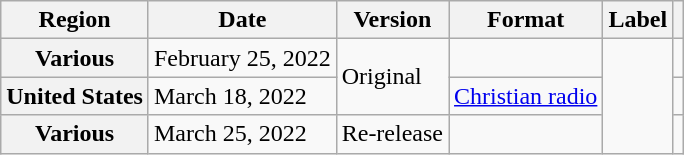<table class="wikitable plainrowheaders">
<tr>
<th scope="col">Region</th>
<th scope="col">Date</th>
<th scope="col">Version</th>
<th scope="col">Format</th>
<th scope="col">Label</th>
<th scope="col"></th>
</tr>
<tr>
<th scope="row">Various</th>
<td>February 25, 2022</td>
<td rowspan="2">Original</td>
<td></td>
<td rowspan="3"></td>
<td></td>
</tr>
<tr>
<th scope="row">United States</th>
<td>March 18, 2022</td>
<td><a href='#'>Christian radio</a></td>
<td></td>
</tr>
<tr>
<th scope="row">Various</th>
<td>March 25, 2022</td>
<td>Re-release<br></td>
<td></td>
<td></td>
</tr>
</table>
